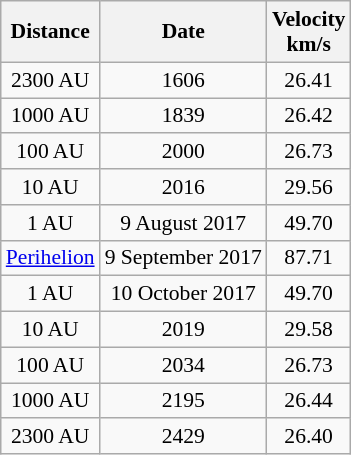<table class="wikitable floatright" style="text-align:center; font-size:0.9em">
<tr>
<th>Distance</th>
<th>Date</th>
<th>Velocity<br>km/s</th>
</tr>
<tr>
<td>2300 AU</td>
<td>1606</td>
<td>26.41</td>
</tr>
<tr>
<td>1000 AU</td>
<td>1839</td>
<td>26.42</td>
</tr>
<tr>
<td>100 AU</td>
<td>2000</td>
<td>26.73</td>
</tr>
<tr>
<td>10 AU</td>
<td>2016</td>
<td>29.56</td>
</tr>
<tr>
<td>1 AU</td>
<td>9 August 2017</td>
<td>49.70</td>
</tr>
<tr>
<td><a href='#'>Perihelion</a></td>
<td>9 September 2017</td>
<td>87.71</td>
</tr>
<tr>
<td>1 AU</td>
<td>10 October 2017</td>
<td>49.70</td>
</tr>
<tr>
<td>10 AU</td>
<td>2019</td>
<td>29.58</td>
</tr>
<tr>
<td>100 AU</td>
<td>2034</td>
<td>26.73</td>
</tr>
<tr>
<td>1000 AU</td>
<td>2195</td>
<td>26.44</td>
</tr>
<tr>
<td>2300 AU</td>
<td>2429</td>
<td>26.40</td>
</tr>
</table>
